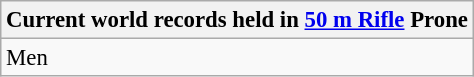<table class="wikitable" style="font-size: 95%">
<tr>
<th colspan=9>Current world records held in <a href='#'>50 m Rifle</a> Prone</th>
</tr>
<tr>
<td>Men<br></td>
</tr>
</table>
